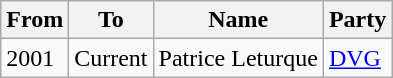<table class="wikitable">
<tr>
<th>From</th>
<th>To</th>
<th>Name</th>
<th>Party</th>
</tr>
<tr>
<td>2001</td>
<td>Current</td>
<td>Patrice Leturque</td>
<td><a href='#'>DVG</a></td>
</tr>
</table>
